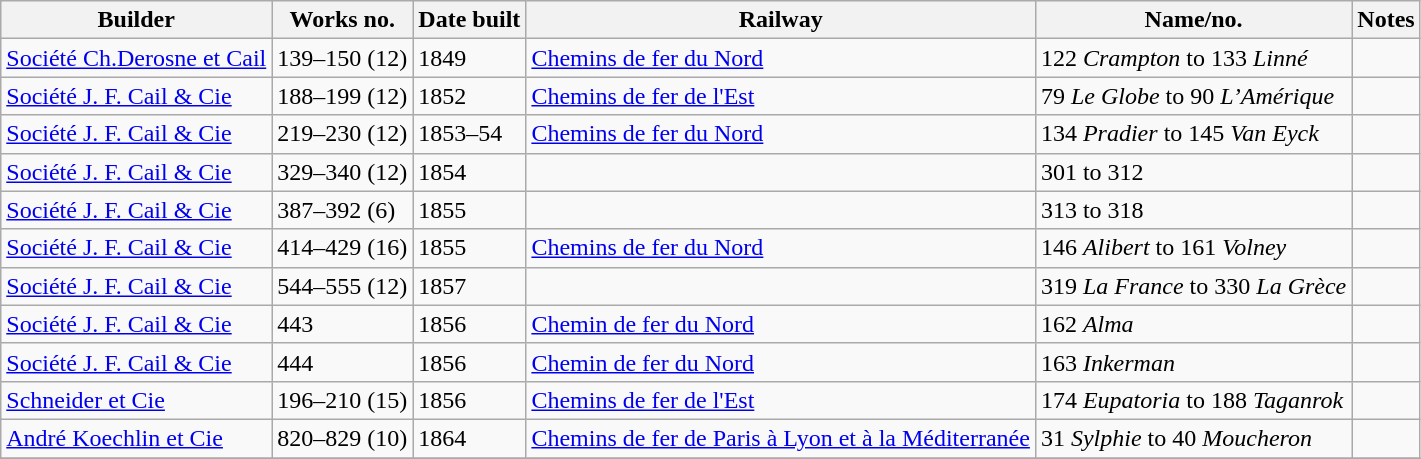<table class="wikitable">
<tr>
<th>Builder</th>
<th>Works no.</th>
<th>Date built</th>
<th>Railway</th>
<th>Name/no.</th>
<th>Notes</th>
</tr>
<tr>
<td><a href='#'>Société Ch.Derosne et Cail</a></td>
<td>139–150 (12)</td>
<td>1849</td>
<td><a href='#'>Chemins de fer du Nord</a></td>
<td>122 <em>Crampton</em> to 133 <em>Linné</em></td>
<td></td>
</tr>
<tr>
<td><a href='#'>Société J. F. Cail & Cie</a></td>
<td>188–199 (12)</td>
<td>1852</td>
<td><a href='#'>Chemins de fer de l'Est</a></td>
<td>79 <em>Le Globe</em> to 90 <em>L’Amérique</em></td>
<td></td>
</tr>
<tr>
<td><a href='#'>Société J. F. Cail & Cie</a></td>
<td>219–230 (12)</td>
<td>1853–54</td>
<td><a href='#'>Chemins de fer du Nord</a></td>
<td>134 <em>Pradier</em> to 145 <em>Van Eyck</em></td>
<td></td>
</tr>
<tr>
<td><a href='#'>Société J. F. Cail & Cie</a></td>
<td>329–340 (12)</td>
<td>1854</td>
<td></td>
<td>301 to 312</td>
<td></td>
</tr>
<tr>
<td><a href='#'>Société J. F. Cail & Cie</a></td>
<td>387–392 (6)</td>
<td>1855</td>
<td></td>
<td>313 to 318</td>
<td></td>
</tr>
<tr>
<td><a href='#'>Société J. F. Cail & Cie</a></td>
<td>414–429 (16)</td>
<td>1855</td>
<td><a href='#'>Chemins de fer du Nord</a></td>
<td>146 <em>Alibert</em> to 161 <em>Volney</em></td>
<td></td>
</tr>
<tr>
<td><a href='#'>Société J. F. Cail & Cie</a></td>
<td>544–555 (12)</td>
<td>1857</td>
<td></td>
<td>319 <em>La France</em> to 330 <em>La Grèce</em></td>
<td></td>
</tr>
<tr>
<td><a href='#'>Société J. F. Cail & Cie</a></td>
<td>443</td>
<td>1856</td>
<td><a href='#'>Chemin de fer du Nord</a></td>
<td>162 <em>Alma</em></td>
<td></td>
</tr>
<tr>
<td><a href='#'>Société J. F. Cail & Cie</a></td>
<td>444</td>
<td>1856</td>
<td><a href='#'>Chemin de fer du Nord</a></td>
<td>163 <em>Inkerman</em></td>
<td></td>
</tr>
<tr>
<td><a href='#'>Schneider et Cie</a></td>
<td>196–210 (15)</td>
<td>1856</td>
<td><a href='#'>Chemins de fer de l'Est</a></td>
<td>174 <em>Eupatoria</em> to 188 <em>Taganrok</em></td>
<td></td>
</tr>
<tr>
<td><a href='#'>André Koechlin et Cie</a></td>
<td>820–829 (10)</td>
<td>1864</td>
<td><a href='#'>Chemins de fer de Paris à Lyon et à la Méditerranée</a></td>
<td>31 <em>Sylphie</em> to 40 <em>Moucheron</em></td>
<td></td>
</tr>
<tr>
</tr>
</table>
